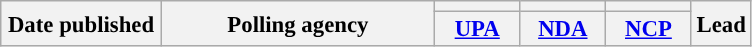<table class="wikitable sortable" style="text-align:center;font-size:95%;line-height:16px">
<tr>
<th rowspan="2" width="100px">Date published</th>
<th rowspan="2" width="175px">Polling agency</th>
<th style="background:"></th>
<th style="background:"></th>
<th style="background:"></th>
<th rowspan="2">Lead</th>
</tr>
<tr>
<th width="50px" class="unsortable"><a href='#'>UPA</a></th>
<th width="50px" class="unsortable"><a href='#'>NDA</a></th>
<th width="50px" class="unsortable"><a href='#'>NCP</a></th>
</tr>
</table>
